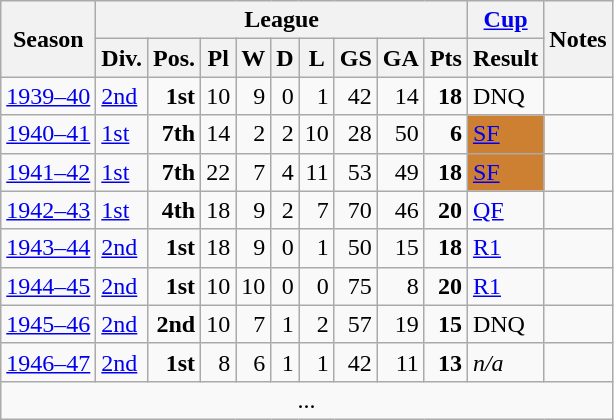<table class="wikitable">
<tr>
<th rowspan="2">Season</th>
<th colspan="9">League</th>
<th align=center><a href='#'>Cup</a></th>
<th rowspan="2">Notes</th>
</tr>
<tr>
<th>Div.</th>
<th>Pos.</th>
<th>Pl</th>
<th>W</th>
<th>D</th>
<th>L</th>
<th>GS</th>
<th>GA</th>
<th>Pts</th>
<th style="width:40px;">Result</th>
</tr>
<tr>
<td><a href='#'>1939–40</a></td>
<td><a href='#'>2nd</a></td>
<td align=right><strong>1st</strong></td>
<td align=right>10</td>
<td align=right>9</td>
<td align=right>0</td>
<td align=right>1</td>
<td align=right>42</td>
<td align=right>14</td>
<td align=right><strong>18</strong></td>
<td>DNQ</td>
<td></td>
</tr>
<tr>
<td><a href='#'>1940–41</a></td>
<td><a href='#'>1st</a></td>
<td align=right><strong>7th</strong></td>
<td align=right>14</td>
<td align=right>2</td>
<td align=right>2</td>
<td align=right>10</td>
<td align=right>28</td>
<td align=right>50</td>
<td align=right><strong>6</strong></td>
<td style="background:#cd7f32;"><a href='#'>SF</a></td>
<td></td>
</tr>
<tr>
<td><a href='#'>1941–42</a></td>
<td><a href='#'>1st</a></td>
<td align=right><strong>7th</strong></td>
<td align=right>22</td>
<td align=right>7</td>
<td align=right>4</td>
<td align=right>11</td>
<td align=right>53</td>
<td align=right>49</td>
<td align=right><strong>18</strong></td>
<td style="background:#cd7f32;"><a href='#'>SF</a></td>
<td></td>
</tr>
<tr>
<td><a href='#'>1942–43</a></td>
<td><a href='#'>1st</a></td>
<td align=right><strong>4th</strong></td>
<td align=right>18</td>
<td align=right>9</td>
<td align=right>2</td>
<td align=right>7</td>
<td align=right>70</td>
<td align=right>46</td>
<td align=right><strong>20</strong></td>
<td><a href='#'>QF</a></td>
<td></td>
</tr>
<tr>
<td><a href='#'>1943–44</a></td>
<td><a href='#'>2nd</a></td>
<td align=right><strong>1st</strong></td>
<td align=right>18</td>
<td align=right>9</td>
<td align=right>0</td>
<td align=right>1</td>
<td align=right>50</td>
<td align=right>15</td>
<td align=right><strong>18</strong></td>
<td><a href='#'>R1</a></td>
<td></td>
</tr>
<tr>
<td><a href='#'>1944–45</a></td>
<td><a href='#'>2nd</a></td>
<td align=right><strong>1st</strong></td>
<td align=right>10</td>
<td align=right>10</td>
<td align=right>0</td>
<td align=right>0</td>
<td align=right>75</td>
<td align=right>8</td>
<td align=right><strong>20</strong></td>
<td><a href='#'>R1</a></td>
<td></td>
</tr>
<tr>
<td><a href='#'>1945–46</a></td>
<td><a href='#'>2nd</a></td>
<td align=right><strong>2nd</strong></td>
<td align=right>10</td>
<td align=right>7</td>
<td align=right>1</td>
<td align=right>2</td>
<td align=right>57</td>
<td align=right>19</td>
<td align=right><strong>15</strong></td>
<td>DNQ</td>
<td></td>
</tr>
<tr>
<td><a href='#'>1946–47</a></td>
<td><a href='#'>2nd</a></td>
<td align=right><strong>1st</strong></td>
<td align=right>8</td>
<td align=right>6</td>
<td align=right>1</td>
<td align=right>1</td>
<td align=right>42</td>
<td align=right>11</td>
<td align=right><strong>13</strong></td>
<td><em>n/a</em></td>
<td></td>
</tr>
<tr>
<td colspan="12" style="text-align:center;">...</td>
</tr>
</table>
